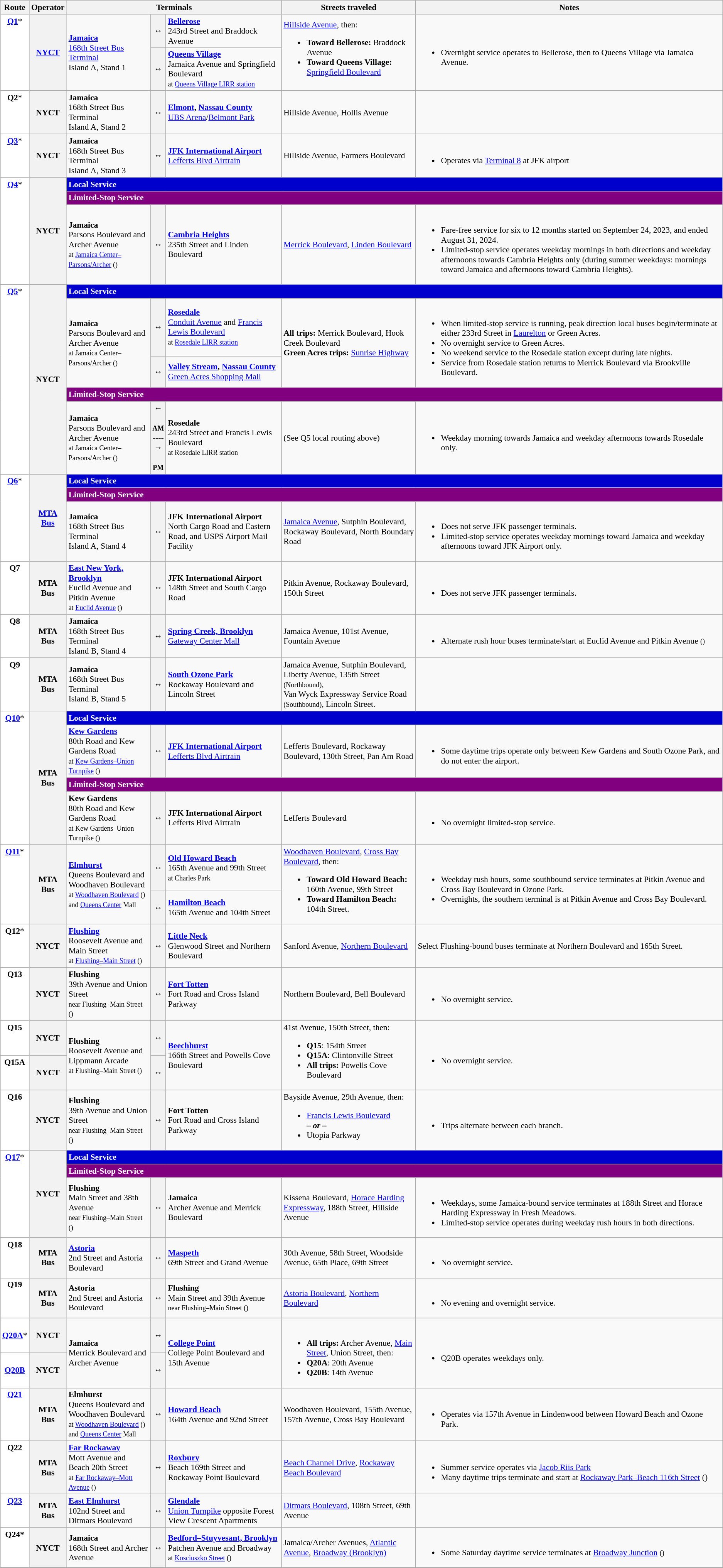<table class="wikitable" style="font-size: 90%;" |>
<tr>
<th>Route</th>
<th>Operator</th>
<th colspan=3>Terminals</th>
<th>Streets traveled</th>
<th>Notes</th>
</tr>
<tr>
<td rowspan=2 style="background:white; color:black" align="center" valign=top><div><strong><a href='#'>Q1</a></strong>*</div></td>
<th rowspan=2 align="center"><strong><a href='#'>NYCT</a></strong></th>
<td rowspan=2><strong><a href='#'>Jamaica</a></strong><br><a href='#'>168th Street Bus Terminal</a><br>Island A, Stand 1</td>
<th><div>↔</div></th>
<td><strong><a href='#'>Bellerose</a></strong><br>243rd Street and Braddock Avenue</td>
<td rowspan=2><a href='#'>Hillside Avenue</a>, then:<br><ul><li><strong>Toward Bellerose:</strong> Braddock Avenue</li><li><strong>Toward Queens Village:</strong> <a href='#'>Springfield Boulevard</a></li></ul></td>
<td rowspan=2><br><ul><li>Overnight service operates to Bellerose, then to Queens Village via Jamaica Avenue.</li></ul></td>
</tr>
<tr>
<th><div>↔</div></th>
<td><strong><a href='#'>Queens Village</a></strong><br>Jamaica Avenue and Springfield Boulevard<br><small>at <a href='#'>Queens Village LIRR station</a></small></td>
</tr>
<tr>
<td style="background:white; color:black" align="center" valign=top><div><strong>Q2</strong>*</div></td>
<th align="center"><strong>NYCT</strong></th>
<td><strong>Jamaica</strong><br>168th Street Bus Terminal<br>Island A, Stand 2</td>
<th><div>↔</div></th>
<td><strong><a href='#'>Elmont</a>, <a href='#'>Nassau County</a></strong><br><a href='#'>UBS Arena</a>/<a href='#'>Belmont Park</a><br></td>
<td>Hillside Avenue, Hollis Avenue</td>
<td></td>
</tr>
<tr>
<td style="background:white; color:black" align="center" valign=top><div><strong><a href='#'>Q3</a></strong>*</div><br></td>
<th align="center"><strong>NYCT</strong></th>
<td><strong>Jamaica</strong><br>168th Street Bus Terminal<br>Island A, Stand 3</td>
<th><div>↔</div></th>
<td><strong><a href='#'>JFK International Airport</a></strong><br><a href='#'>Lefferts Blvd Airtrain</a></td>
<td>Hillside Avenue, Farmers Boulevard</td>
<td><br><ul><li>Operates via <a href='#'>Terminal 8</a> at JFK airport</li></ul></td>
</tr>
<tr>
<td rowspan=3 style="background:white; color:black" align="center" valign=top><div><strong><a href='#'>Q4</a></strong>*</div></td>
<th rowspan="3"><strong>NYCT</strong></th>
<td colspan="5" style="background:#0000CC; color:white" align="left"><strong>Local Service</strong></td>
</tr>
<tr>
<td colspan="5" style="background:purple; color:white" align="left"><strong>Limited-Stop Service</strong></td>
</tr>
<tr>
<td><strong>Jamaica</strong><br>Parsons Boulevard and Archer Avenue<br><small>at <a href='#'>Jamaica Center–Parsons/Archer</a> ()</small></td>
<th><div>↔</div></th>
<td><strong><a href='#'>Cambria Heights</a></strong><br>235th Street and Linden Boulevard</td>
<td><a href='#'>Merrick Boulevard</a>, <a href='#'>Linden Boulevard</a></td>
<td><br><ul><li>Fare-free service for six to 12 months started on September 24, 2023, and ended August 31, 2024.</li><li>Limited-stop service operates weekday mornings in both directions and weekday afternoons towards Cambria Heights only (during summer weekdays: mornings toward Jamaica and afternoons toward Cambria Heights).</li></ul></td>
</tr>
<tr>
<td rowspan=5 style="background:white; color:black" align="center" valign=top><div><strong><a href='#'>Q5</a></strong>*</div></td>
<th rowspan="5"><strong>NYCT</strong></th>
<td colspan="5" style="background:#0000CC; color:white" align="left"><strong>Local Service</strong></td>
</tr>
<tr>
<td rowspan="2"><strong>Jamaica</strong><br>Parsons Boulevard and Archer Avenue<br><small>at Jamaica Center–Parsons/Archer ()</small></td>
<th><div>↔</div></th>
<td><strong><a href='#'>Rosedale</a></strong><br><a href='#'>Conduit Avenue</a> and <a href='#'>Francis Lewis Boulevard</a><br><small>at <a href='#'>Rosedale LIRR station</a></small></td>
<td rowspan="2"><strong>All trips:</strong> Merrick Boulevard, Hook Creek Boulevard<br><strong>Green Acres trips:</strong> <a href='#'>Sunrise Highway</a></td>
<td rowspan="2"><br><ul><li>When limited-stop service is running, peak direction local buses begin/terminate at either 233rd Street in <a href='#'>Laurelton</a> or Green Acres.</li><li>No overnight service to Green Acres.</li><li>No weekend service to the Rosedale station except during late nights.</li><li>Service from Rosedale station returns to Merrick Boulevard via Brookville Boulevard.</li></ul></td>
</tr>
<tr>
<th><div>↔</div></th>
<td><strong><a href='#'>Valley Stream</a>, <a href='#'>Nassau County</a></strong><br><a href='#'>Green Acres Shopping Mall</a></td>
</tr>
<tr>
<td colspan="5" style="background:purple; color:white" align="left"><strong>Limited-Stop Service</strong></td>
</tr>
<tr>
<td><strong>Jamaica</strong><br>Parsons Boulevard and Archer Avenue<br><small>at Jamaica Center–Parsons/Archer ()</small></td>
<th><div>←</div><br><small>AM</small><br>----<br><div>→</div><br><small>PM</small></th>
<td><strong>Rosedale</strong><br>243rd Street and Francis Lewis Boulevard<br><small>at Rosedale LIRR station</small></td>
<td>(See Q5 local routing above)</td>
<td><br><ul><li>Weekday morning towards Jamaica and weekday afternoons towards Rosedale only.</li></ul></td>
</tr>
<tr>
<td rowspan=3 style="background:white; color:black" align="center" valign=top><div><strong><a href='#'>Q6</a></strong>*</div><br></td>
<th rowspan="3"><strong><a href='#'>MTA Bus</a></strong></th>
<td colspan="5" style="background:#0000CC; color:white" align="left"><strong>Local Service</strong></td>
</tr>
<tr>
<td colspan="5" style="background:purple; color:white" align="left"><strong>Limited-Stop Service</strong></td>
</tr>
<tr>
<td><strong>Jamaica</strong><br>168th Street Bus Terminal<br>Island A, Stand 4</td>
<th><div>↔</div></th>
<td><strong>JFK International Airport</strong><br>North Cargo Road and Eastern Road, and USPS Airport Mail Facility</td>
<td><a href='#'>Jamaica Avenue</a>, Sutphin Boulevard,<br>Rockaway Boulevard, North Boundary Road</td>
<td><br><ul><li>Does not serve JFK passenger terminals.</li><li>Limited-stop service operates weekday mornings toward Jamaica and weekday afternoons toward JFK Airport only.</li></ul></td>
</tr>
<tr>
<td style="background:white; color:black" align="center" valign=top><div><strong>Q7</strong></div><br></td>
<th align="center"><strong>MTA Bus</strong></th>
<td><strong><a href='#'>East New York, Brooklyn</a></strong><br>Euclid Avenue and Pitkin Avenue<br><small>at <a href='#'>Euclid Avenue</a> ()</small></td>
<th><div>↔</div></th>
<td><strong>JFK International Airport</strong><br> 148th Street and South Cargo Road</td>
<td>Pitkin Avenue, Rockaway Boulevard, 150th Street</td>
<td><br><ul><li>Does not serve JFK passenger terminals.</li></ul></td>
</tr>
<tr>
<td style="background:white; color:black" align="center" valign=top><div><strong>Q8</strong></div></td>
<th align="center"><strong>MTA Bus</strong></th>
<td><strong>Jamaica</strong><br>168th Street Bus Terminal<br>Island B, Stand 4</td>
<th><div>↔</div></th>
<td><strong><a href='#'>Spring Creek, Brooklyn</a></strong><br><a href='#'>Gateway Center Mall</a><br></td>
<td>Jamaica Avenue, 101st Avenue, Fountain Avenue</td>
<td><br><ul><li>Alternate rush hour buses terminate/start at Euclid Avenue and Pitkin Avenue <small>()</small></li></ul></td>
</tr>
<tr>
<td style="background:white; color:black" align="center" valign=top><div><strong>Q9</strong></div></td>
<th align="center"><strong>MTA Bus</strong></th>
<td><strong>Jamaica</strong><br>168th Street Bus Terminal<br>Island B, Stand 5</td>
<th><div>↔</div></th>
<td><strong><a href='#'>South Ozone Park</a></strong><br>Rockaway Boulevard and Lincoln Street</td>
<td>Jamaica Avenue, Sutphin Boulevard,<br>Liberty Avenue, 135th Street <small>(Northbound)</small>,<br>Van Wyck Expressway Service Road<br><small>(Southbound)</small>, Lincoln Street.</td>
<td></td>
</tr>
<tr>
<td rowspan=4 style="background:white; color:black" align="center" valign=top><div><strong><a href='#'>Q10</a></strong>*</div></td>
<th rowspan="4"><strong>MTA Bus</strong></th>
<td colspan="5" style="background:#0000CC; color:white" align="left"><strong>Local Service</strong></td>
</tr>
<tr>
<td><strong><a href='#'>Kew Gardens</a></strong><br> 80th Road and Kew Gardens Road<br><small>at <a href='#'>Kew Gardens–Union Turnpike</a> ()</small></td>
<th><div>↔</div></th>
<td><strong><a href='#'>JFK International Airport</a></strong><br><a href='#'>Lefferts Blvd Airtrain</a></td>
<td>Lefferts Boulevard, Rockaway Boulevard, 130th Street, Pan Am Road</td>
<td><br><ul><li>Some daytime trips operate only between Kew Gardens and South Ozone Park, and do not enter the airport.</li></ul></td>
</tr>
<tr>
<td colspan="5" style="background:purple; color:white" align="left"><strong>Limited-Stop Service</strong></td>
</tr>
<tr>
<td><strong>Kew Gardens</strong><br>80th Road and Kew Gardens Road<br><small>at Kew Gardens–Union Turnpike ()</small></td>
<th><div>↔</div></th>
<td><strong>JFK International Airport</strong><br>Lefferts Blvd Airtrain</td>
<td>Lefferts Boulevard</td>
<td><br><ul><li>No overnight limited-stop service.</li></ul></td>
</tr>
<tr>
<td rowspan=2 style="background:white; color:black" align="center" valign=top><div><strong><a href='#'>Q11</a></strong>*</div></td>
<th rowspan=2 align="center"><strong>MTA Bus</strong></th>
<td rowspan=2><strong><a href='#'>Elmhurst</a></strong><br>Queens Boulevard and Woodhaven Boulevard<br><small>at <a href='#'>Woodhaven Boulevard</a> () and <a href='#'>Queens Center</a> Mall</small></td>
<th><div>↔</div></th>
<td><strong><a href='#'>Old Howard Beach</a></strong><br>165th Avenue and 99th Street<br><small>at Charles Park</small></td>
<td rowspan=2><a href='#'>Woodhaven Boulevard</a>, <a href='#'>Cross Bay Boulevard</a>, then:<br><ul><li><strong>Toward Old Howard Beach:</strong> 160th Avenue, 99th Street</li><li><strong>Toward Hamilton Beach:</strong> 104th Street.</li></ul></td>
<td rowspan=2><br><ul><li>Weekday rush hours, some southbound service terminates at Pitkin Avenue and Cross Bay Boulevard in Ozone Park.</li><li>Overnights, the southern terminal is at Pitkin Avenue and Cross Bay Boulevard.</li></ul></td>
</tr>
<tr>
<th><div>↔</div></th>
<td><strong><a href='#'>Hamilton Beach</a></strong><br> 165th Avenue and 104th Street</td>
</tr>
<tr>
<td style="background:white; color:black" align="center" valign=top><div><strong>Q12</strong>*</div></td>
<th align="center"><strong>NYCT</strong></th>
<td><strong><a href='#'>Flushing</a></strong><br>Roosevelt Avenue and Main Street<br><small>at <a href='#'>Flushing–Main Street</a> ()</small></td>
<th><div>↔</div></th>
<td><strong><a href='#'>Little Neck</a></strong><br>Glenwood Street and Northern Boulevard</td>
<td>Sanford Avenue, <a href='#'>Northern Boulevard</a></td>
<td>Select Flushing-bound buses terminate at Northern Boulevard and 165th Street.</td>
</tr>
<tr>
<td style="background:white; color:black" align="center" valign=top><div><strong>Q13</strong></div></td>
<th align="center"><strong>NYCT</strong></th>
<td><strong>Flushing</strong><br>39th Avenue and Union Street<br><small>near Flushing–Main Street ()</small></td>
<th><div>↔</div></th>
<td><strong><a href='#'>Fort Totten</a></strong><br>Fort Road and Cross Island Parkway</td>
<td>Northern Boulevard, Bell Boulevard</td>
<td><br><ul><li>No overnight service.</li></ul></td>
</tr>
<tr>
<td style="background:white; color:black" align="center" valign=top><div><strong>Q15</strong></div></td>
<th align="center"><strong>NYCT</strong></th>
<td rowspan=2><strong>Flushing</strong><br>Roosevelt Avenue and Lippmann Arcade<br><small>at Flushing–Main Street ()</small></td>
<th><div>↔</div></th>
<td rowspan=2><strong><a href='#'>Beechhurst</a></strong><br>166th Street and Powells Cove Boulevard</td>
<td rowspan=2>41st Avenue, 150th Street, then:<br><ul><li><strong>Q15</strong>: 154th Street</li><li><strong>Q15A</strong>: Clintonville Street</li><li><strong>All trips:</strong> Powells Cove Boulevard</li></ul></td>
<td rowspan=2><br><ul><li>No overnight service.</li></ul></td>
</tr>
<tr>
<td style="background:white; color:black" align="center" valign=top><div><strong>Q15A</strong></div></td>
<th align="center"><strong>NYCT</strong></th>
<th><div>↔</div></th>
</tr>
<tr>
<td style="background:white; color:black" align="center" valign=top><div><strong>Q16</strong></div></td>
<th align="center"><strong>NYCT</strong></th>
<td><strong>Flushing</strong><br>39th Avenue and Union Street<br><small>near Flushing–Main Street ()</small></td>
<th><div>↔</div></th>
<td><strong>Fort Totten</strong><br>Fort Road and Cross Island Parkway</td>
<td>Bayside Avenue, 29th Avenue, then:<br><ul><li><a href='#'>Francis Lewis Boulevard</a><br> <strong><em> – or – </em></strong></li><li>Utopia Parkway</li></ul></td>
<td><br><ul><li>Trips alternate between each branch.</li></ul></td>
</tr>
<tr>
<td rowspan=3 style="background:white; color:black" align="center" valign=top><div><strong><a href='#'>Q17</a></strong>*</div></td>
<th rowspan="3"><strong>NYCT</strong></th>
<td colspan="5" style="background:#0000CC; color:white" align="left"><strong>Local Service</strong></td>
</tr>
<tr>
<td colspan="5" style="background:purple; color:white" align="left"><strong>Limited-Stop Service</strong></td>
</tr>
<tr>
<td><strong>Flushing</strong><br>Main Street and 38th Avenue<br><small>near Flushing–Main Street ()</small></td>
<th><div>↔</div></th>
<td><strong>Jamaica</strong><br>Archer Avenue and Merrick Boulevard</td>
<td>Kissena Boulevard, <a href='#'>Horace Harding Expressway</a>, 188th Street, Hillside Avenue</td>
<td><br><ul><li>Weekdays, some Jamaica-bound service terminates at 188th Street and Horace Harding Expressway in Fresh Meadows.</li><li>Limited-stop service operates during weekday rush hours in both directions.</li></ul></td>
</tr>
<tr>
<td style="background:white; color:black" align="center" valign="top"><div><strong>Q18</strong></div></td>
<th align="center"><strong>MTA Bus</strong></th>
<td><strong><a href='#'>Astoria</a></strong><br>2nd Street and Astoria Boulevard</td>
<th><div>↔</div></th>
<td><strong><a href='#'>Maspeth</a></strong><br>69th Street and Grand Avenue</td>
<td>30th Avenue, 58th Street, Woodside Avenue, 65th Place, 69th Street</td>
<td><br><ul><li>No overnight service.</li></ul></td>
</tr>
<tr>
<td style="background:white; color:black" align="center" valign="top"><div><strong>Q19</strong></div></td>
<th align="center"><strong>MTA Bus</strong></th>
<td><strong>Astoria</strong><br>2nd Street and Astoria Boulevard</td>
<th><div>↔</div></th>
<td><strong>Flushing</strong><br>Main Street and 39th Avenue<br><small>near Flushing–Main Street ()</small></td>
<td><a href='#'>Astoria Boulevard</a>, <a href='#'>Northern Boulevard</a></td>
<td><br><ul><li>No evening and overnight service.</li></ul></td>
</tr>
<tr>
<td style="background:white; color:black" align="center" valign="center"><div><strong><a href='#'>Q20A</a></strong>*</div></td>
<th align="center"><strong>NYCT</strong></th>
<td rowspan="2"><strong>Jamaica</strong><br>Merrick Boulevard and Archer Avenue</td>
<th><div>↔</div></th>
<td rowspan="2"><strong><a href='#'>College Point</a></strong><br>College Point Boulevard and 15th Avenue</td>
<td rowspan="2"><br><ul><li><strong>All trips:</strong> Archer Avenue, <a href='#'>Main Street</a>, Union Street, then:</li><li><strong>Q20A</strong>: 20th Avenue</li><li><strong>Q20B</strong>: 14th Avenue</li></ul></td>
<td rowspan="2"><br><ul><li>Q20B operates weekdays only.</li></ul></td>
</tr>
<tr>
<td style="background:white; color:black" align="center" valign=center><div><strong><a href='#'>Q20B</a></strong></div></td>
<th align="center"><strong>NYCT</strong></th>
<th><div>↔</div></th>
</tr>
<tr>
<td style="background:white; color:black" align="center" valign=top><div><strong><a href='#'>Q21</a></strong></div></td>
<th align="center"><strong>MTA Bus</strong></th>
<td><strong>Elmhurst</strong><br>Queens Boulevard and Woodhaven Boulevard<br><small>at <a href='#'>Woodhaven Boulevard</a> () and <a href='#'>Queens Center</a> Mall</small></td>
<th><div>↔</div></th>
<td><strong><a href='#'>Howard Beach</a></strong><br>164th Avenue and 92nd Street</td>
<td>Woodhaven Boulevard, 155th Avenue, 157th Avenue, Cross Bay Boulevard</td>
<td><br><ul><li>Operates via 157th Avenue in Lindenwood between Howard Beach and Ozone Park.</li></ul></td>
</tr>
<tr>
<td style="background:white; color:black" align="center" valign=top><div><strong>Q22</strong></div></td>
<th align="center"><strong>MTA Bus</strong></th>
<td><strong><a href='#'>Far Rockaway</a></strong><br>Mott Avenue and Beach 20th Street<br><small>at <a href='#'>Far Rockaway–Mott Avenue</a> ()</small></td>
<th><div>↔</div></th>
<td><strong><a href='#'>Roxbury</a></strong><br>Beach 169th Street and Rockaway Point Boulevard</td>
<td><a href='#'>Beach Channel Drive</a>, <a href='#'>Rockaway Beach Boulevard</a></td>
<td><br><ul><li>Summer service operates via <a href='#'>Jacob Riis Park</a></li><li>Many daytime trips terminate and start at <a href='#'>Rockaway Park–Beach 116th Street</a> ()</li></ul></td>
</tr>
<tr>
<td style="background:white; color:black" align="center" valign=top><div><strong><a href='#'>Q23</a></strong></div></td>
<th align="center"><strong>MTA Bus</strong></th>
<td><strong><a href='#'>East Elmhurst</a></strong><br>102nd Street and Ditmars Boulevard</td>
<th><div>↔</div></th>
<td><strong><a href='#'>Glendale</a></strong><br><a href='#'>Union Turnpike</a> opposite Forest View Crescent Apartments</td>
<td><a href='#'>Ditmars Boulevard</a>, 108th Street, 69th Avenue</td>
<td></td>
</tr>
<tr>
<td style="background:white; color:black" align="center" valign=top><div><strong>Q24*</strong></div></td>
<th align="center"><strong>NYCT</strong></th>
<td><strong>Jamaica</strong><br>168th Street and Archer Avenue</td>
<th><div>↔</div></th>
<td><strong><a href='#'>Bedford–Stuyvesant, Brooklyn</a></strong><br>Patchen Avenue and Broadway<br><small>at <a href='#'>Kosciuszko Street</a> ()</small></td>
<td>Jamaica/Archer Avenues, <a href='#'>Atlantic Avenue</a>, <a href='#'>Broadway (Brooklyn)</a></td>
<td><br><ul><li>Some Saturday daytime service terminates at <a href='#'>Broadway Junction</a> <small> ()</small></li></ul></td>
</tr>
<tr>
</tr>
</table>
